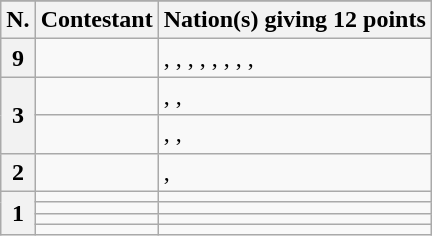<table class="wikitable plainrowheaders">
<tr>
</tr>
<tr>
<th scope="col">N.</th>
<th scope="col">Contestant</th>
<th scope="col">Nation(s) giving 12 points</th>
</tr>
<tr>
<th scope="row">9</th>
<td></td>
<td>, , , <strong></strong>, <strong></strong>, <strong></strong>, , <strong></strong>, </td>
</tr>
<tr>
<th scope="row" rowspan="2">3</th>
<td></td>
<td>, , </td>
</tr>
<tr>
<td></td>
<td>, , </td>
</tr>
<tr>
<th scope="row">2</th>
<td></td>
<td><strong></strong>, </td>
</tr>
<tr>
<th scope="row" rowspan="4">1</th>
<td></td>
<td></td>
</tr>
<tr>
<td></td>
<td></td>
</tr>
<tr>
<td></td>
<td><strong></strong></td>
</tr>
<tr>
<td></td>
<td></td>
</tr>
</table>
